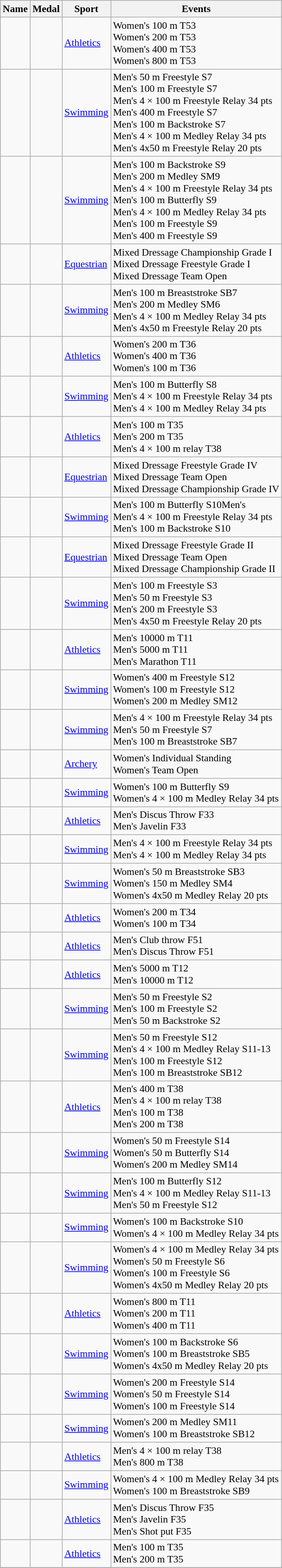<table class="wikitable sortable" style="font-size:90%">
<tr>
<th>Name</th>
<th>Medal</th>
<th>Sport</th>
<th>Events</th>
</tr>
<tr>
<td></td>
<td>  <br><br><br></td>
<td><a href='#'>Athletics</a></td>
<td>Women's 100 m T53<br> Women's 200 m T53<br> Women's 400 m T53 <br> Women's 800 m T53</td>
</tr>
<tr>
<td></td>
<td>  <br> <br> <br> <br><br><br></td>
<td><a href='#'>Swimming</a></td>
<td>Men's 50 m Freestyle S7<br> Men's 100 m Freestyle S7<br> Men's 4 × 100 m Freestyle Relay 34 pts<br> Men's 400 m Freestyle S7<br> Men's 100 m Backstroke S7<br> Men's 4 × 100 m Medley Relay 34 pts<br> Men's 4x50 m Freestyle Relay 20 pts</td>
</tr>
<tr>
<td></td>
<td>  <br> <br> <br> <br><br><br></td>
<td><a href='#'>Swimming</a></td>
<td>Men's 100 m Backstroke S9<br> Men's 200 m Medley SM9<br> Men's 4 × 100 m Freestyle Relay 34 pts<br> Men's 100 m Butterfly S9<br> Men's 4 × 100 m Medley Relay 34 pts<br> Men's 100 m Freestyle S9<br> Men's 400 m Freestyle S9</td>
</tr>
<tr>
<td></td>
<td>  <br> <br></td>
<td><a href='#'>Equestrian</a></td>
<td>Mixed Dressage Championship Grade I<br> Mixed Dressage Freestyle Grade I <br> Mixed Dressage Team Open</td>
</tr>
<tr>
<td></td>
<td>  <br><br><br></td>
<td><a href='#'>Swimming</a></td>
<td>Men's 100 m Breaststroke SB7<br> Men's 200 m Medley SM6<br> Men's 4 × 100 m Medley Relay 34 pts<br> Men's 4x50 m Freestyle Relay 20 pts</td>
</tr>
<tr>
<td></td>
<td>  <br> <br></td>
<td><a href='#'>Athletics</a></td>
<td>Women's 200 m T36<br> Women's 400 m T36<br> Women's 100 m T36</td>
</tr>
<tr>
<td></td>
<td>  <br> <br></td>
<td><a href='#'>Swimming</a></td>
<td>Men's 100 m Butterfly S8<br> Men's 4 × 100 m Freestyle Relay 34 pts<br> Men's 4 × 100 m Medley Relay 34 pts</td>
</tr>
<tr>
<td></td>
<td>  <br> <br></td>
<td><a href='#'>Athletics</a></td>
<td>Men's 100 m T35<br> Men's 200 m T35<br> Men's 4 × 100 m relay T38</td>
</tr>
<tr>
<td></td>
<td>  <br> <br></td>
<td><a href='#'>Equestrian</a></td>
<td>Mixed Dressage Freestyle Grade IV<br> Mixed Dressage Team Open <br> Mixed Dressage Championship Grade IV</td>
</tr>
<tr>
<td></td>
<td>  <br> <br></td>
<td><a href='#'>Swimming</a></td>
<td>Men's 100 m Butterfly S10Men's <br> Men's 4 × 100 m Freestyle Relay 34 pts<br> Men's 100 m Backstroke S10</td>
</tr>
<tr>
<td></td>
<td>  <br> <br></td>
<td><a href='#'>Equestrian</a></td>
<td>Mixed Dressage Freestyle Grade II<br> Mixed Dressage Team Open <br> Mixed Dressage Championship Grade II</td>
</tr>
<tr>
<td></td>
<td>  <br>  <br> <br></td>
<td><a href='#'>Swimming</a></td>
<td>Men's 100 m Freestyle S3<br> Men's 50 m Freestyle S3<br> Men's 200 m Freestyle S3<br> Men's 4x50 m Freestyle Relay 20 pts</td>
</tr>
<tr>
<td></td>
<td>  <br> <br></td>
<td><a href='#'>Athletics</a></td>
<td>Men's 10000 m T11<br> Men's 5000 m T11 <br> Men's Marathon T11</td>
</tr>
<tr>
<td></td>
<td>  <br> <br></td>
<td><a href='#'>Swimming</a></td>
<td>Women's 400 m Freestyle S12<br>Women's 100 m Freestyle S12<br> Women's 200 m Medley SM12</td>
</tr>
<tr>
<td></td>
<td>  <br> <br></td>
<td><a href='#'>Swimming</a></td>
<td>Men's 4 × 100 m Freestyle Relay 34 pts<br>Men's 50 m Freestyle S7<br> Men's 100 m Breaststroke SB7</td>
</tr>
<tr>
<td></td>
<td>  <br></td>
<td><a href='#'>Archery</a></td>
<td>Women's Individual Standing <br> Women's Team Open</td>
</tr>
<tr>
<td></td>
<td>  <br></td>
<td><a href='#'>Swimming</a></td>
<td>Women's 100 m Butterfly S9<br> Women's 4 × 100 m Medley Relay 34 pts</td>
</tr>
<tr>
<td></td>
<td>  <br></td>
<td><a href='#'>Athletics</a></td>
<td>Men's Discus Throw F33<br> Men's Javelin F33</td>
</tr>
<tr>
<td></td>
<td>  <br></td>
<td><a href='#'>Swimming</a></td>
<td>Men's 4 × 100 m Freestyle Relay 34 pts<br> Men's 4 × 100 m Medley Relay 34 pts</td>
</tr>
<tr>
<td></td>
<td>  <br> <br></td>
<td><a href='#'>Swimming</a></td>
<td>Women's 50 m Breaststroke SB3<br> Women's 150 m Medley SM4<br> Women's 4x50 m Medley Relay 20 pts</td>
</tr>
<tr>
<td></td>
<td>  <br></td>
<td><a href='#'>Athletics</a></td>
<td>Women's 200 m T34<br> Women's 100 m T34</td>
</tr>
<tr>
<td></td>
<td>  <br></td>
<td><a href='#'>Athletics</a></td>
<td>Men's Club throw F51<br> Men's Discus Throw F51</td>
</tr>
<tr>
<td></td>
<td>  <br></td>
<td><a href='#'>Athletics</a></td>
<td>Men's 5000 m T12<br> Men's 10000 m T12</td>
</tr>
<tr>
<td></td>
<td>  <br> <br></td>
<td><a href='#'>Swimming</a></td>
<td>Men's 50 m Freestyle S2<br> Men's 100 m Freestyle S2<br> Men's 50 m Backstroke S2</td>
</tr>
<tr>
<td></td>
<td>  <br> <br> <br></td>
<td><a href='#'>Swimming</a></td>
<td>Men's 50 m Freestyle S12<br> Men's 4 × 100 m Medley Relay S11-13<br> Men's 100 m Freestyle S12<br> Men's 100 m Breaststroke SB12</td>
</tr>
<tr>
<td></td>
<td>  <br> <br> <br></td>
<td><a href='#'>Athletics</a></td>
<td>Men's 400 m T38<br> Men's 4 × 100 m relay T38<br> Men's 100 m T38<br> Men's 200 m T38</td>
</tr>
<tr>
<td></td>
<td>  <br> <br></td>
<td><a href='#'>Swimming</a></td>
<td>Women's 50 m Freestyle S14<br> Women's 50 m Butterfly S14<br> Women's 200 m Medley SM14</td>
</tr>
<tr>
<td></td>
<td>  <br> <br></td>
<td><a href='#'>Swimming</a></td>
<td>Men's 100 m Butterfly S12<br> Men's 4 × 100 m Medley Relay S11-13<br> Men's 50 m Freestyle S12</td>
</tr>
<tr>
<td></td>
<td>  <br></td>
<td><a href='#'>Swimming</a></td>
<td>Women's 100 m Backstroke S10<br> Women's 4 × 100 m Medley Relay 34 pts</td>
</tr>
<tr>
<td></td>
<td>  <br> <br> <br></td>
<td><a href='#'>Swimming</a></td>
<td>Women's 4 × 100 m Medley Relay 34 pts<br> Women's 50 m Freestyle S6<br> Women's 100 m Freestyle S6<br> Women's 4x50 m Medley Relay 20 pts</td>
</tr>
<tr>
<td></td>
<td>  <br> <br></td>
<td><a href='#'>Athletics</a></td>
<td>Women's 800 m T11 <br> Women's 200 m T11<br> Women's 400 m T11</td>
</tr>
<tr>
<td></td>
<td>  <br> <br></td>
<td><a href='#'>Swimming</a></td>
<td>Women's 100 m Backstroke S6<br> Women's 100 m Breaststroke SB5<br> Women's 4x50 m Medley Relay 20 pts</td>
</tr>
<tr>
<td></td>
<td>  <br> <br></td>
<td><a href='#'>Swimming</a></td>
<td>Women's 200 m Freestyle S14<br> Women's 50 m Freestyle S14<br> Women's 100 m Freestyle S14</td>
</tr>
<tr>
<td></td>
<td>  <br></td>
<td><a href='#'>Swimming</a></td>
<td>Women's 200 m Medley SM11<br> Women's 100 m Breaststroke SB12</td>
</tr>
<tr>
<td></td>
<td>  <br></td>
<td><a href='#'>Athletics</a></td>
<td>Men's 4 × 100 m relay T38<br> Men's 800 m T38</td>
</tr>
<tr>
<td></td>
<td>  <br></td>
<td><a href='#'>Swimming</a></td>
<td>Women's 4 × 100 m Medley Relay 34 pts<br> Women's 100 m Breaststroke SB9</td>
</tr>
<tr>
<td></td>
<td>  <br> <br></td>
<td><a href='#'>Athletics</a></td>
<td>Men's Discus Throw F35<br> Men's Javelin F35<br> Men's Shot put F35</td>
</tr>
<tr>
<td></td>
<td>  <br></td>
<td><a href='#'>Athletics</a></td>
<td>Men's 100 m T35<br> Men's 200 m T35</td>
</tr>
<tr>
</tr>
</table>
